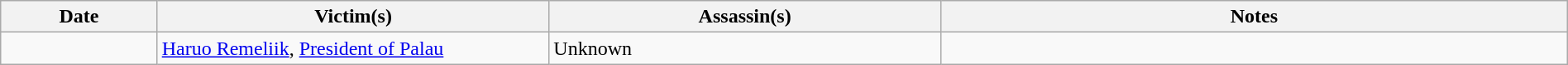<table class="wikitable sortable" style="width:100%">
<tr>
<th style="width:10%">Date</th>
<th style="width:25%">Victim(s)</th>
<th style="width:25%">Assassin(s)</th>
<th style="width:40%">Notes</th>
</tr>
<tr>
<td></td>
<td><a href='#'>Haruo Remeliik</a>, <a href='#'>President of Palau</a></td>
<td>Unknown</td>
<td></td>
</tr>
</table>
